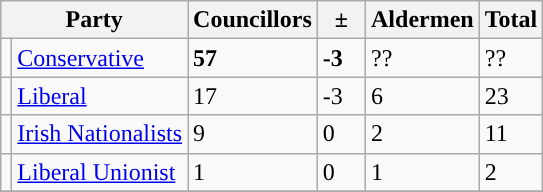<table class="wikitable">
<tr>
<th colspan="2">Party</th>
<th>Councillors</th>
<th>  ±  </th>
<th>Aldermen</th>
<th>Total</th>
</tr>
<tr>
<td style="background-color: "></td>
<td><a href='#'>Conservative</a></td>
<td><strong>57</strong></td>
<td><strong>-3</strong></td>
<td>??</td>
<td>??</td>
</tr>
<tr>
<td style="background-color: "></td>
<td><a href='#'>Liberal</a></td>
<td>17</td>
<td>-3</td>
<td>6</td>
<td>23</td>
</tr>
<tr>
<td style="background-color: "></td>
<td><a href='#'>Irish Nationalists</a></td>
<td>9</td>
<td>0</td>
<td>2</td>
<td>11</td>
</tr>
<tr>
<td style="background-color: "></td>
<td><a href='#'>Liberal Unionist</a></td>
<td>1</td>
<td>0</td>
<td>1</td>
<td>2</td>
</tr>
<tr>
</tr>
</table>
